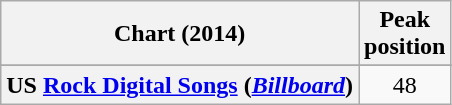<table class="wikitable plainrowheaders sortable" style="text-align:center;">
<tr>
<th scope="col">Chart (2014)</th>
<th scope="col">Peak<br>position</th>
</tr>
<tr>
</tr>
<tr>
<th scope="row">US <a href='#'>Rock Digital Songs</a> (<em><a href='#'>Billboard</a></em>)</th>
<td style="text-align:center;">48</td>
</tr>
</table>
